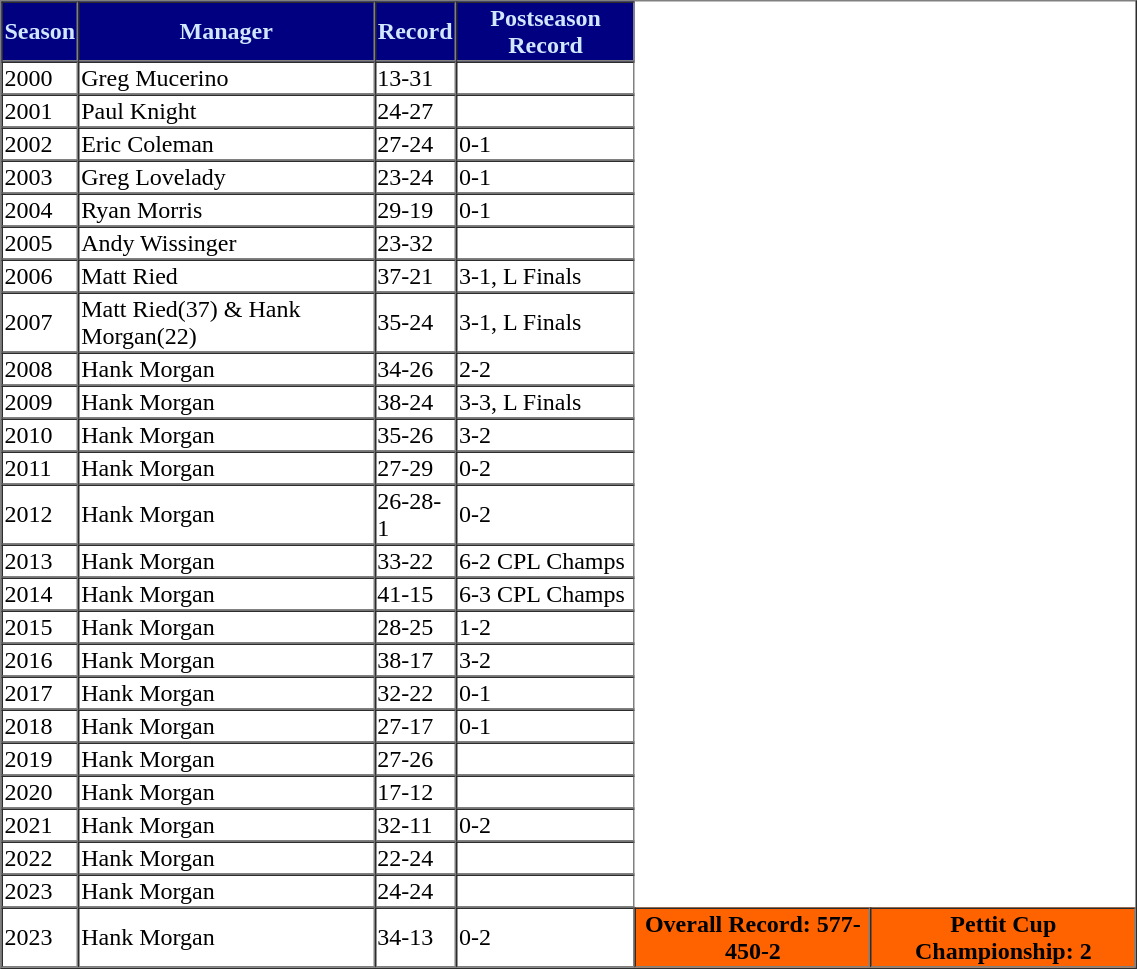<table cellpadding="1" border="1" cellspacing="0" style="width:60%;" style="text-align:center;">
<tr style="background:navy; color:#D0E7FF;">
<th>Season</th>
<th>Manager</th>
<th>Record</th>
<th>Postseason Record</th>
</tr>
<tr>
<td>2000</td>
<td>Greg Mucerino</td>
<td>13-31</td>
<td></td>
</tr>
<tr>
<td>2001</td>
<td>Paul Knight</td>
<td>24-27</td>
<td></td>
</tr>
<tr>
<td>2002</td>
<td>Eric Coleman</td>
<td>27-24</td>
<td>0-1</td>
</tr>
<tr>
<td>2003</td>
<td>Greg Lovelady</td>
<td>23-24</td>
<td>0-1</td>
</tr>
<tr>
<td>2004</td>
<td>Ryan Morris</td>
<td>29-19</td>
<td>0-1</td>
</tr>
<tr>
<td>2005</td>
<td>Andy Wissinger</td>
<td>23-32</td>
<td></td>
</tr>
<tr>
<td>2006</td>
<td>Matt Ried</td>
<td>37-21</td>
<td>3-1, L Finals</td>
</tr>
<tr>
<td>2007</td>
<td>Matt Ried(37) & Hank Morgan(22)</td>
<td>35-24</td>
<td>3-1, L Finals</td>
</tr>
<tr>
<td>2008</td>
<td>Hank Morgan</td>
<td>34-26</td>
<td>2-2</td>
</tr>
<tr>
<td>2009</td>
<td>Hank Morgan</td>
<td>38-24</td>
<td>3-3, L Finals</td>
</tr>
<tr>
<td>2010</td>
<td>Hank Morgan</td>
<td>35-26</td>
<td>3-2</td>
</tr>
<tr>
<td>2011</td>
<td>Hank Morgan</td>
<td>27-29</td>
<td>0-2</td>
</tr>
<tr>
<td>2012</td>
<td>Hank Morgan</td>
<td>26-28-1</td>
<td>0-2</td>
</tr>
<tr>
<td>2013</td>
<td>Hank Morgan</td>
<td>33-22</td>
<td>6-2 CPL Champs</td>
</tr>
<tr>
<td>2014</td>
<td>Hank Morgan</td>
<td>41-15</td>
<td>6-3 CPL Champs</td>
</tr>
<tr>
<td>2015</td>
<td>Hank Morgan</td>
<td>28-25</td>
<td>1-2</td>
</tr>
<tr>
<td>2016</td>
<td>Hank Morgan</td>
<td>38-17</td>
<td>3-2</td>
</tr>
<tr>
<td>2017</td>
<td>Hank Morgan</td>
<td>32-22</td>
<td>0-1</td>
</tr>
<tr>
<td>2018</td>
<td>Hank Morgan</td>
<td>27-17</td>
<td>0-1</td>
</tr>
<tr>
<td>2019</td>
<td>Hank Morgan</td>
<td>27-26</td>
<td 0-1></td>
</tr>
<tr>
<td>2020</td>
<td>Hank Morgan</td>
<td>17-12</td>
<td></td>
</tr>
<tr>
<td>2021</td>
<td>Hank Morgan</td>
<td>32-11</td>
<td>0-2</td>
</tr>
<tr>
<td>2022</td>
<td>Hank Morgan</td>
<td>22-24</td>
<td></td>
</tr>
<tr>
<td>2023</td>
<td>Hank Morgan</td>
<td>24-24</td>
<td></td>
</tr>
<tr>
<td>2023</td>
<td>Hank Morgan</td>
<td>34-13</td>
<td>0-2</td>
<th style="background:#FF6300; color:black;" colspan="2">Overall Record: 577-450-2 </th>
<th style="background:#FF6300; color:black;" colspan="2">Pettit Cup Championship: 2</th>
</tr>
</table>
